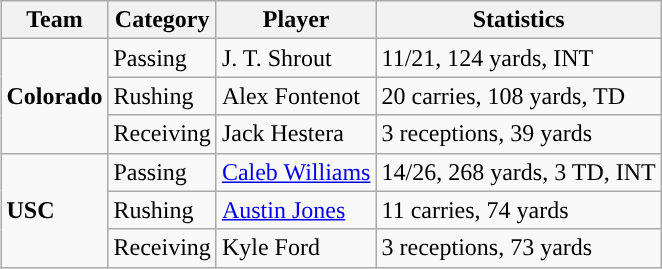<table class="wikitable" style="float: right;">
<tr>
<th>Team</th>
<th>Category</th>
<th>Player</th>
<th>Statistics</th>
</tr>
<tr>
<td rowspan=3><strong>Colorado</strong></td>
<td>Passing</td>
<td>J. T. Shrout</td>
<td>11/21, 124 yards, INT</td>
</tr>
<tr>
<td>Rushing</td>
<td>Alex Fontenot</td>
<td>20 carries, 108 yards, TD</td>
</tr>
<tr>
<td>Receiving</td>
<td>Jack Hestera</td>
<td>3 receptions, 39 yards</td>
</tr>
<tr>
<td rowspan=3><strong>USC</strong></td>
<td>Passing</td>
<td><a href='#'>Caleb Williams</a></td>
<td>14/26, 268 yards, 3 TD, INT</td>
</tr>
<tr>
<td>Rushing</td>
<td><a href='#'>Austin Jones</a></td>
<td>11 carries, 74 yards</td>
</tr>
<tr>
<td>Receiving</td>
<td>Kyle Ford</td>
<td>3 receptions, 73 yards</td>
</tr>
</table>
